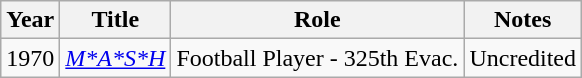<table class="wikitable">
<tr>
<th>Year</th>
<th>Title</th>
<th>Role</th>
<th>Notes</th>
</tr>
<tr>
<td>1970</td>
<td><em><a href='#'>M*A*S*H</a></em></td>
<td>Football Player - 325th Evac.</td>
<td>Uncredited</td>
</tr>
</table>
